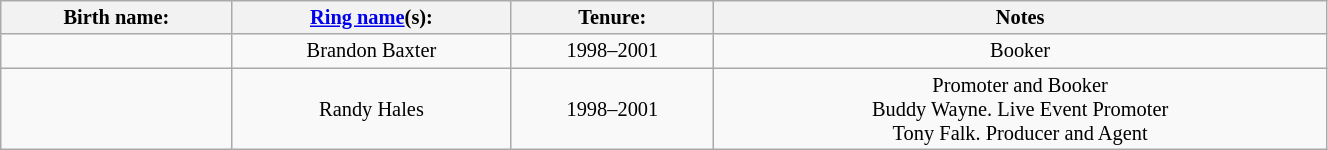<table class="sortable wikitable" style="font-size:85%; text-align:center; width:70%;">
<tr>
<th>Birth name:</th>
<th><a href='#'>Ring name</a>(s):</th>
<th>Tenure:</th>
<th>Notes</th>
</tr>
<tr>
<td></td>
<td>Brandon Baxter</td>
<td sort>1998–2001</td>
<td>Booker</td>
</tr>
<tr>
<td></td>
<td>Randy Hales</td>
<td sort>1998–2001</td>
<td>Promoter and Booker<br>Buddy Wayne. Live Event Promoter<br>Tony Falk. Producer and Agent 
</td>
</tr>
</table>
